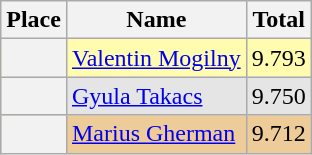<table class="wikitable sortable">
<tr>
<th>Place</th>
<th>Name</th>
<th>Total</th>
</tr>
<tr align="left" valign="top" bgcolor=fffcaf>
<th></th>
<td align="left"> <a href='#'>Valentin Mogilny</a></td>
<td align="left">9.793</td>
</tr>
<tr align="left" valign="top" bgcolor=e5e5e5>
<th></th>
<td align="left"> <a href='#'>Gyula Takacs</a></td>
<td align="left">9.750</td>
</tr>
<tr align="left" valign="top" bgcolor=eecc99>
<th></th>
<td align="left"> <a href='#'>Marius Gherman</a></td>
<td align="left">9.712</td>
</tr>
</table>
